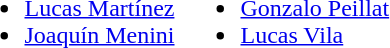<table>
<tr style="vertical-align:top">
<td><br><ul><li><a href='#'>Lucas Martínez</a></li><li><a href='#'>Joaquín Menini</a></li></ul></td>
<td><br><ul><li><a href='#'>Gonzalo Peillat</a></li><li><a href='#'>Lucas Vila</a></li></ul></td>
</tr>
</table>
